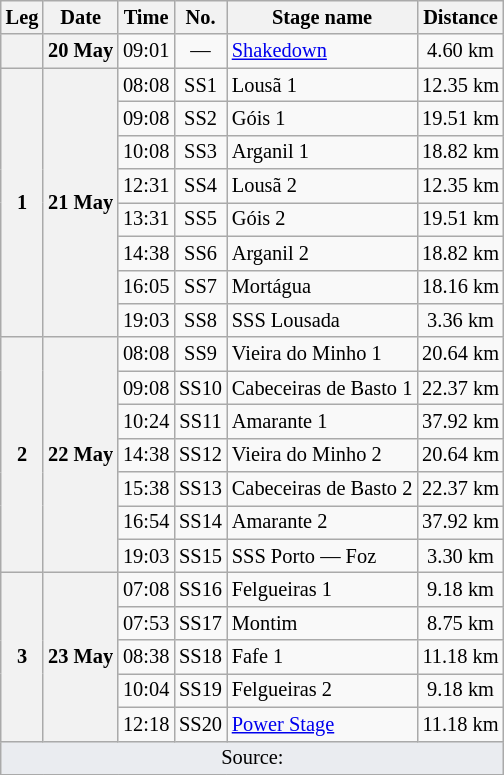<table class="wikitable" style="font-size: 85%;">
<tr>
<th>Leg</th>
<th>Date</th>
<th>Time</th>
<th>No.</th>
<th>Stage name</th>
<th>Distance</th>
</tr>
<tr>
<th></th>
<th>20 May</th>
<td align="center">09:01</td>
<td align="center">—</td>
<td><a href='#'>Shakedown</a></td>
<td align="center">4.60 km</td>
</tr>
<tr>
<th rowspan="8">1</th>
<th rowspan="8">21 May</th>
<td align="center">08:08</td>
<td align="center">SS1</td>
<td>Lousã 1</td>
<td align="center">12.35 km</td>
</tr>
<tr>
<td align="center">09:08</td>
<td align="center">SS2</td>
<td>Góis 1</td>
<td align="center">19.51 km</td>
</tr>
<tr>
<td align="center">10:08</td>
<td align="center">SS3</td>
<td>Arganil 1</td>
<td align="center">18.82 km</td>
</tr>
<tr>
<td align="center">12:31</td>
<td align="center">SS4</td>
<td>Lousã 2</td>
<td align="center">12.35 km</td>
</tr>
<tr>
<td align="center">13:31</td>
<td align="center">SS5</td>
<td>Góis 2</td>
<td align="center">19.51 km</td>
</tr>
<tr>
<td align="center">14:38</td>
<td align="center">SS6</td>
<td>Arganil 2</td>
<td align="center">18.82 km</td>
</tr>
<tr>
<td align="center">16:05</td>
<td align="center">SS7</td>
<td>Mortágua</td>
<td align="center">18.16 km</td>
</tr>
<tr>
<td align="center">19:03</td>
<td align="center">SS8</td>
<td>SSS Lousada</td>
<td align="center">3.36 km</td>
</tr>
<tr>
<th rowspan="7">2</th>
<th rowspan="7">22 May</th>
<td align="center">08:08</td>
<td align="center">SS9</td>
<td>Vieira do Minho 1</td>
<td align="center">20.64 km</td>
</tr>
<tr>
<td align="center">09:08</td>
<td align="center">SS10</td>
<td>Cabeceiras de Basto 1</td>
<td align="center">22.37 km</td>
</tr>
<tr>
<td align="center">10:24</td>
<td align="center">SS11</td>
<td>Amarante 1</td>
<td align="center">37.92 km</td>
</tr>
<tr>
<td align="center">14:38</td>
<td align="center">SS12</td>
<td>Vieira do Minho 2</td>
<td align="center">20.64 km</td>
</tr>
<tr>
<td align="center">15:38</td>
<td align="center">SS13</td>
<td>Cabeceiras de Basto 2</td>
<td align="center">22.37 km</td>
</tr>
<tr>
<td align="center">16:54</td>
<td align="center">SS14</td>
<td>Amarante 2</td>
<td align="center">37.92 km</td>
</tr>
<tr>
<td align="center">19:03</td>
<td align="center">SS15</td>
<td>SSS Porto — Foz</td>
<td align="center">3.30 km</td>
</tr>
<tr>
<th rowspan="5">3</th>
<th rowspan="5">23 May</th>
<td align="center">07:08</td>
<td align="center">SS16</td>
<td>Felgueiras 1</td>
<td align="center">9.18 km</td>
</tr>
<tr>
<td align="center">07:53</td>
<td align="center">SS17</td>
<td>Montim</td>
<td align="center">8.75 km</td>
</tr>
<tr>
<td align="center">08:38</td>
<td align="center">SS18</td>
<td>Fafe 1</td>
<td align="center">11.18 km</td>
</tr>
<tr>
<td align="center">10:04</td>
<td align="center">SS19</td>
<td>Felgueiras 2</td>
<td align="center">9.18 km</td>
</tr>
<tr>
<td align="center">12:18</td>
<td align="center">SS20</td>
<td><a href='#'>Power Stage</a></td>
<td align="center">11.18 km</td>
</tr>
<tr>
<td colspan="6" style="background-color:#EAECF0;text-align:center">Source:</td>
</tr>
<tr>
</tr>
</table>
